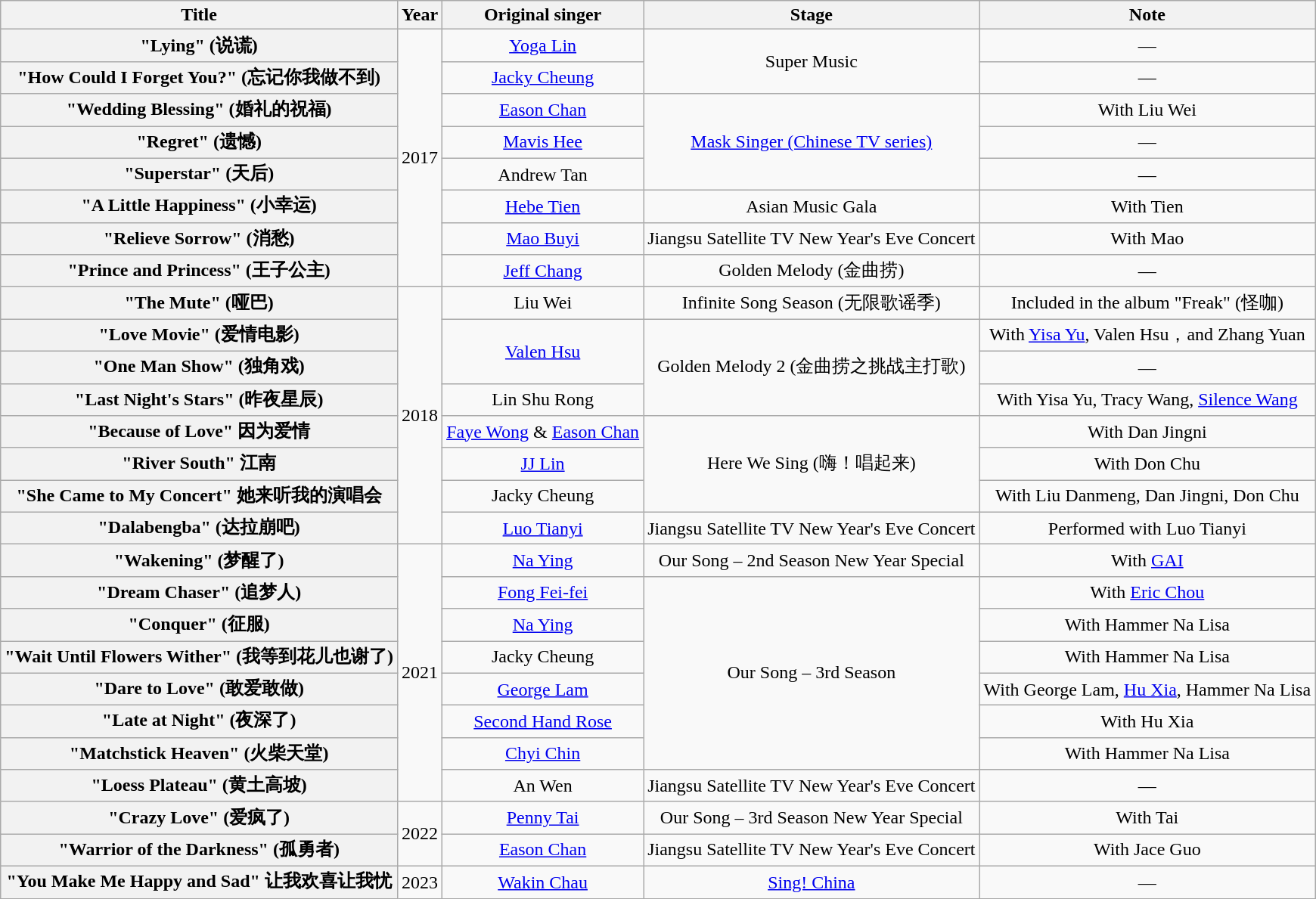<table class="wikitable plainrowheaders" style="text-align:center;">
<tr>
<th>Title</th>
<th>Year</th>
<th>Original singer</th>
<th>Stage</th>
<th>Note</th>
</tr>
<tr>
<th scope="row">"Lying" (说谎)</th>
<td rowspan="8">2017</td>
<td><a href='#'>Yoga Lin</a></td>
<td rowspan="2">Super Music</td>
<td>—</td>
</tr>
<tr>
<th scope="row">"How Could I Forget You?" (忘记你我做不到)</th>
<td><a href='#'>Jacky Cheung</a></td>
<td>—</td>
</tr>
<tr>
<th scope="row">"Wedding Blessing" (婚礼的祝福)</th>
<td><a href='#'>Eason Chan</a></td>
<td rowspan="3"><a href='#'>Mask Singer (Chinese TV series)</a></td>
<td>With Liu Wei</td>
</tr>
<tr>
<th scope="row">"Regret" (遗憾)</th>
<td><a href='#'>Mavis Hee</a></td>
<td>—</td>
</tr>
<tr>
<th scope="row">"Superstar" (天后)</th>
<td>Andrew Tan</td>
<td>—</td>
</tr>
<tr>
<th scope="row">"A Little Happiness" (小幸运)</th>
<td><a href='#'>Hebe Tien</a></td>
<td>Asian Music Gala</td>
<td>With Tien</td>
</tr>
<tr>
<th scope="row">"Relieve Sorrow" (消愁)</th>
<td><a href='#'>Mao Buyi</a></td>
<td>Jiangsu Satellite TV New Year's Eve Concert</td>
<td>With Mao</td>
</tr>
<tr>
<th scope="row">"Prince and Princess" (王子公主)</th>
<td><a href='#'>Jeff Chang</a></td>
<td>Golden Melody (金曲捞)</td>
<td>—</td>
</tr>
<tr>
<th scope="row">"The Mute" (哑巴)</th>
<td rowspan="8">2018</td>
<td>Liu Wei</td>
<td>Infinite Song Season (无限歌谣季)</td>
<td>Included in the album "Freak" (怪咖)</td>
</tr>
<tr>
<th scope="row">"Love Movie" (爱情电影)</th>
<td rowspan="2"><a href='#'>Valen Hsu</a></td>
<td rowspan="3">Golden Melody 2 (金曲捞之挑战主打歌)</td>
<td>With <a href='#'>Yisa Yu</a>, Valen Hsu，and Zhang Yuan</td>
</tr>
<tr>
<th scope="row">"One Man Show" (独角戏)</th>
<td>—</td>
</tr>
<tr>
<th scope="row">"Last Night's Stars" (昨夜星辰)</th>
<td>Lin Shu Rong</td>
<td>With Yisa Yu, Tracy Wang, <a href='#'>Silence Wang</a></td>
</tr>
<tr>
<th scope="row">"Because of Love" 因为爱情</th>
<td><a href='#'>Faye Wong</a> & <a href='#'>Eason Chan</a></td>
<td rowspan="3">Here We Sing (嗨！唱起来)</td>
<td>With Dan Jingni</td>
</tr>
<tr>
<th scope="row">"River South" 江南</th>
<td><a href='#'>JJ Lin</a></td>
<td>With Don Chu</td>
</tr>
<tr>
<th scope="row">"She Came to My Concert" 她来听我的演唱会</th>
<td>Jacky Cheung</td>
<td>With Liu Danmeng, Dan Jingni, Don Chu</td>
</tr>
<tr>
<th scope="row">"Dalabengba" (达拉崩吧)</th>
<td><a href='#'>Luo Tianyi</a></td>
<td>Jiangsu Satellite TV New Year's Eve Concert</td>
<td>Performed with Luo Tianyi</td>
</tr>
<tr>
<th scope="row">"Wakening" (梦醒了)</th>
<td rowspan="8">2021</td>
<td><a href='#'>Na Ying</a></td>
<td>Our Song – 2nd Season New Year Special</td>
<td>With <a href='#'>GAI</a></td>
</tr>
<tr>
<th scope="row">"Dream Chaser" (追梦人)</th>
<td><a href='#'>Fong Fei-fei</a></td>
<td rowspan="6">Our Song – 3rd Season</td>
<td>With <a href='#'>Eric Chou</a></td>
</tr>
<tr>
<th scope="row">"Conquer" (征服)</th>
<td><a href='#'>Na Ying</a></td>
<td>With Hammer Na Lisa</td>
</tr>
<tr>
<th scope="row">"Wait Until Flowers Wither" (我等到花儿也谢了)</th>
<td>Jacky Cheung</td>
<td>With Hammer Na Lisa</td>
</tr>
<tr>
<th scope="row">"Dare to Love" (敢爱敢做)</th>
<td><a href='#'>George Lam</a></td>
<td>With George Lam, <a href='#'>Hu Xia</a>, Hammer Na Lisa</td>
</tr>
<tr>
<th scope="row">"Late at Night" (夜深了)</th>
<td><a href='#'> Second Hand Rose</a></td>
<td>With Hu Xia</td>
</tr>
<tr>
<th scope="row">"Matchstick Heaven" (火柴天堂)</th>
<td><a href='#'>Chyi Chin</a></td>
<td>With Hammer Na Lisa</td>
</tr>
<tr>
<th scope="row">"Loess Plateau" (黄土高坡)</th>
<td>An Wen</td>
<td>Jiangsu Satellite TV New Year's Eve Concert</td>
<td>—</td>
</tr>
<tr>
<th scope="row">"Crazy Love" (爱疯了)</th>
<td rowspan="2">2022</td>
<td><a href='#'>Penny Tai</a></td>
<td>Our Song – 3rd Season New Year Special</td>
<td>With Tai</td>
</tr>
<tr>
<th scope="row">"Warrior of the Darkness" (孤勇者)</th>
<td><a href='#'>Eason Chan</a></td>
<td>Jiangsu Satellite TV New Year's Eve Concert</td>
<td>With Jace Guo</td>
</tr>
<tr>
<th scope="row">"You Make Me Happy and Sad" 让我欢喜让我忧</th>
<td>2023</td>
<td><a href='#'>Wakin Chau</a></td>
<td><a href='#'>Sing! China</a></td>
<td>—</td>
</tr>
</table>
